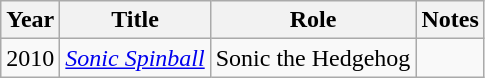<table class="wikitable sortable">
<tr>
<th>Year</th>
<th>Title</th>
<th>Role</th>
<th class="unsortable">Notes</th>
</tr>
<tr>
<td>2010</td>
<td><em><a href='#'>Sonic Spinball</a></em></td>
<td>Sonic the Hedgehog</td>
<td></td>
</tr>
</table>
